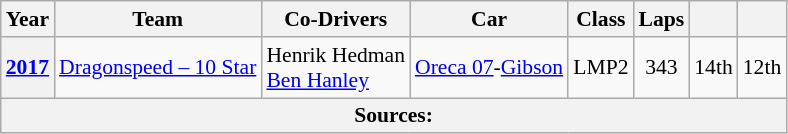<table class="wikitable" style="text-align:center; font-size:90%">
<tr>
<th>Year</th>
<th>Team</th>
<th>Co-Drivers</th>
<th>Car</th>
<th>Class</th>
<th>Laps</th>
<th></th>
<th></th>
</tr>
<tr>
<th><a href='#'>2017</a></th>
<td align="left" nowrap> <a href='#'>Dragonspeed – 10 Star</a></td>
<td align="left" nowrap> Henrik Hedman<br> <a href='#'>Ben Hanley</a></td>
<td align="left" nowrap><a href='#'>Oreca 07</a>-<a href='#'>Gibson</a></td>
<td>LMP2</td>
<td>343</td>
<td>14th</td>
<td>12th</td>
</tr>
<tr>
<th colspan="8">Sources:</th>
</tr>
</table>
